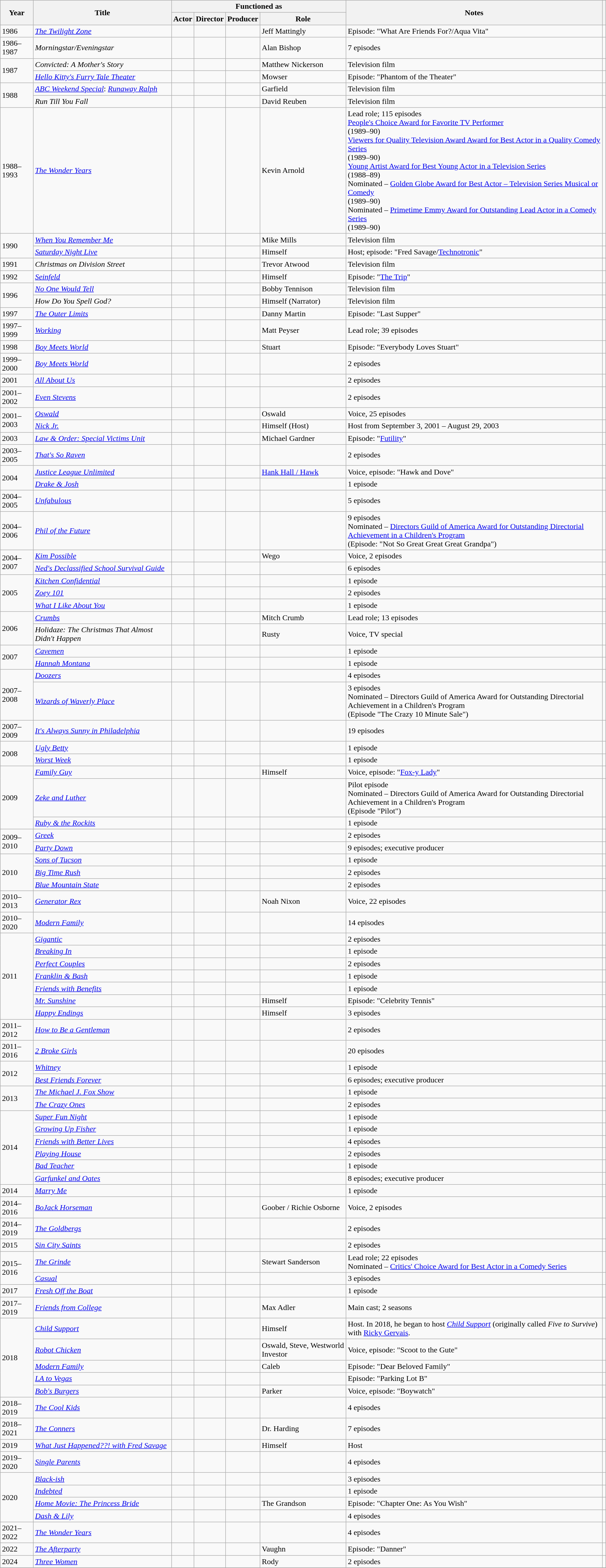<table class="wikitable sortable plainrowheaders">
<tr>
<th rowspan=2 scope="col">Year</th>
<th rowspan=2 scope="col">Title</th>
<th colspan=4 scope="col">Functioned as</th>
<th rowspan=2 scope="col" class="unsortable">Notes</th>
<th rowspan=2 scope="col" class="unsortable"></th>
</tr>
<tr>
<th scope="col">Actor</th>
<th scope="col">Director</th>
<th scope="col">Producer</th>
<th scope="col">Role</th>
</tr>
<tr>
<td>1986</td>
<td><em><a href='#'>The Twilight Zone</a></em></td>
<td></td>
<td></td>
<td></td>
<td>Jeff Mattingly</td>
<td>Episode: "What Are Friends For?/Aqua Vita"</td>
<td></td>
</tr>
<tr>
<td>1986–1987</td>
<td><em>Morningstar/Eveningstar</em></td>
<td></td>
<td></td>
<td></td>
<td>Alan Bishop</td>
<td>7 episodes</td>
<td></td>
</tr>
<tr>
<td rowspan=2>1987</td>
<td><em>Convicted: A Mother's Story</em></td>
<td></td>
<td></td>
<td></td>
<td>Matthew Nickerson</td>
<td>Television film</td>
<td></td>
</tr>
<tr>
<td><em><a href='#'>Hello Kitty's Furry Tale Theater</a></em></td>
<td></td>
<td></td>
<td></td>
<td>Mowser</td>
<td>Episode: "Phantom of the Theater"</td>
<td></td>
</tr>
<tr>
<td rowspan=2>1988</td>
<td><em><a href='#'>ABC Weekend Special</a></em>: <em><a href='#'>Runaway Ralph</a></em></td>
<td></td>
<td></td>
<td></td>
<td>Garfield</td>
<td>Television film</td>
<td></td>
</tr>
<tr>
<td><em>Run Till You Fall</em></td>
<td></td>
<td></td>
<td></td>
<td>David Reuben</td>
<td>Television film</td>
<td></td>
</tr>
<tr>
<td>1988–1993</td>
<td><em><a href='#'>The Wonder Years</a></em></td>
<td></td>
<td></td>
<td></td>
<td>Kevin Arnold</td>
<td>Lead role; 115 episodes<br><a href='#'>People's Choice Award for Favorite TV Performer</a><br>(1989–90)<br><a href='#'>Viewers for Quality Television Award Award for Best Actor in a Quality Comedy Series</a><br>(1989–90)<br><a href='#'>Young Artist Award for Best Young Actor in a Television Series</a><br>(1988–89)<br>Nominated – <a href='#'>Golden Globe Award for Best Actor – Television Series Musical or Comedy</a><br>(1989–90)<br>Nominated – <a href='#'>Primetime Emmy Award for Outstanding Lead Actor in a Comedy Series</a><br>(1989–90)</td>
<td></td>
</tr>
<tr>
<td rowspan=2>1990</td>
<td><em><a href='#'>When You Remember Me</a></em></td>
<td></td>
<td></td>
<td></td>
<td>Mike Mills</td>
<td>Television film</td>
<td></td>
</tr>
<tr>
<td><em><a href='#'>Saturday Night Live</a></em></td>
<td></td>
<td></td>
<td></td>
<td>Himself</td>
<td>Host; episode: "Fred Savage/<a href='#'>Technotronic</a>"</td>
<td></td>
</tr>
<tr>
<td>1991</td>
<td><em>Christmas on Division Street</em></td>
<td></td>
<td></td>
<td></td>
<td>Trevor Atwood</td>
<td>Television film</td>
<td></td>
</tr>
<tr>
<td>1992</td>
<td><em><a href='#'>Seinfeld</a></em></td>
<td></td>
<td></td>
<td></td>
<td>Himself</td>
<td>Episode: "<a href='#'>The Trip</a>"</td>
<td></td>
</tr>
<tr>
<td rowspan=2>1996</td>
<td><em><a href='#'>No One Would Tell</a></em></td>
<td></td>
<td></td>
<td></td>
<td>Bobby Tennison</td>
<td>Television film</td>
<td></td>
</tr>
<tr>
<td><em>How Do You Spell God?</em></td>
<td></td>
<td></td>
<td></td>
<td>Himself (Narrator)</td>
<td>Television film</td>
<td></td>
</tr>
<tr>
<td>1997</td>
<td><em><a href='#'>The Outer Limits</a></em></td>
<td></td>
<td></td>
<td></td>
<td>Danny Martin</td>
<td>Episode: "Last Supper"</td>
<td></td>
</tr>
<tr>
<td>1997–1999</td>
<td><em><a href='#'>Working</a></em></td>
<td></td>
<td></td>
<td></td>
<td>Matt Peyser</td>
<td>Lead role; 39 episodes</td>
<td></td>
</tr>
<tr>
<td>1998</td>
<td><em><a href='#'>Boy Meets World</a></em></td>
<td></td>
<td></td>
<td></td>
<td>Stuart</td>
<td>Episode: "Everybody Loves Stuart"</td>
<td></td>
</tr>
<tr>
<td>1999–2000</td>
<td><em><a href='#'>Boy Meets World</a></em></td>
<td></td>
<td></td>
<td></td>
<td></td>
<td>2 episodes</td>
<td></td>
</tr>
<tr>
<td>2001</td>
<td><em><a href='#'>All About Us</a></em></td>
<td></td>
<td></td>
<td></td>
<td></td>
<td>2 episodes</td>
<td></td>
</tr>
<tr>
<td>2001–2002</td>
<td><em><a href='#'>Even Stevens</a></em></td>
<td></td>
<td></td>
<td></td>
<td></td>
<td>2 episodes</td>
<td></td>
</tr>
<tr>
<td rowspan=2>2001–2003</td>
<td><em><a href='#'>Oswald</a></em></td>
<td></td>
<td></td>
<td></td>
<td>Oswald</td>
<td>Voice, 25 episodes</td>
<td></td>
</tr>
<tr>
<td><em><a href='#'>Nick Jr.</a></em></td>
<td></td>
<td></td>
<td></td>
<td>Himself (Host)</td>
<td>Host from September 3, 2001 – August 29, 2003</td>
<td></td>
</tr>
<tr>
<td>2003</td>
<td><em><a href='#'>Law & Order: Special Victims Unit</a></em></td>
<td></td>
<td></td>
<td></td>
<td>Michael Gardner</td>
<td>Episode: "<a href='#'>Futility</a>"</td>
<td></td>
</tr>
<tr>
<td>2003–2005</td>
<td><em><a href='#'>That's So Raven</a></em></td>
<td></td>
<td></td>
<td></td>
<td></td>
<td>2 episodes</td>
<td></td>
</tr>
<tr>
<td rowspan=2>2004</td>
<td><em><a href='#'>Justice League Unlimited</a></em></td>
<td></td>
<td></td>
<td></td>
<td><a href='#'>Hank Hall / Hawk</a></td>
<td>Voice, episode: "Hawk and Dove"</td>
<td></td>
</tr>
<tr>
<td><em><a href='#'>Drake & Josh</a></em></td>
<td></td>
<td></td>
<td></td>
<td></td>
<td>1 episode</td>
<td></td>
</tr>
<tr>
<td>2004–2005</td>
<td><em><a href='#'>Unfabulous</a></em></td>
<td></td>
<td></td>
<td></td>
<td></td>
<td>5 episodes</td>
<td></td>
</tr>
<tr>
<td>2004–2006</td>
<td><em><a href='#'>Phil of the Future</a></em></td>
<td></td>
<td></td>
<td></td>
<td></td>
<td>9 episodes<br>Nominated – <a href='#'>Directors Guild of America Award for Outstanding Directorial Achievement in a Children's Program</a><br>(Episode: "Not So Great Great Great Grandpa")</td>
<td></td>
</tr>
<tr>
<td rowspan=2>2004–2007</td>
<td><em><a href='#'>Kim Possible</a></em></td>
<td></td>
<td></td>
<td></td>
<td>Wego</td>
<td>Voice, 2 episodes</td>
<td></td>
</tr>
<tr>
<td><em><a href='#'>Ned's Declassified School Survival Guide</a></em></td>
<td></td>
<td></td>
<td></td>
<td></td>
<td>6 episodes</td>
<td></td>
</tr>
<tr>
<td rowspan=3>2005</td>
<td><em><a href='#'>Kitchen Confidential</a></em></td>
<td></td>
<td></td>
<td></td>
<td></td>
<td>1 episode</td>
<td></td>
</tr>
<tr>
<td><em><a href='#'>Zoey 101</a></em></td>
<td></td>
<td></td>
<td></td>
<td></td>
<td>2 episodes</td>
<td></td>
</tr>
<tr>
<td><em><a href='#'>What I Like About You</a></em></td>
<td></td>
<td></td>
<td></td>
<td></td>
<td>1 episode</td>
<td></td>
</tr>
<tr>
<td rowspan=2>2006</td>
<td><em><a href='#'>Crumbs</a></em></td>
<td></td>
<td></td>
<td></td>
<td>Mitch Crumb</td>
<td>Lead role; 13 episodes</td>
<td></td>
</tr>
<tr>
<td><em>Holidaze: The Christmas That Almost Didn't Happen</em></td>
<td></td>
<td></td>
<td></td>
<td>Rusty</td>
<td>Voice, TV special</td>
<td></td>
</tr>
<tr>
<td rowspan=2>2007</td>
<td><em><a href='#'>Cavemen</a></em></td>
<td></td>
<td></td>
<td></td>
<td></td>
<td>1 episode</td>
<td></td>
</tr>
<tr>
<td><em><a href='#'>Hannah Montana</a></em></td>
<td></td>
<td></td>
<td></td>
<td></td>
<td>1 episode</td>
<td></td>
</tr>
<tr>
<td rowspan=2>2007–2008</td>
<td><em><a href='#'>Doozers</a></em></td>
<td></td>
<td></td>
<td></td>
<td></td>
<td>4 episodes</td>
<td></td>
</tr>
<tr>
<td><em><a href='#'>Wizards of Waverly Place</a></em></td>
<td></td>
<td></td>
<td></td>
<td></td>
<td>3 episodes<br>Nominated – Directors Guild of America Award for Outstanding Directorial Achievement in a Children's Program<br>(Episode "The Crazy 10 Minute Sale")</td>
<td></td>
</tr>
<tr>
<td>2007–2009</td>
<td><em><a href='#'>It's Always Sunny in Philadelphia</a></em></td>
<td></td>
<td></td>
<td></td>
<td></td>
<td>19 episodes</td>
<td></td>
</tr>
<tr>
<td rowspan=2>2008</td>
<td><em><a href='#'>Ugly Betty</a></em></td>
<td></td>
<td></td>
<td></td>
<td></td>
<td>1 episode</td>
<td></td>
</tr>
<tr>
<td><em><a href='#'>Worst Week</a></em></td>
<td></td>
<td></td>
<td></td>
<td></td>
<td>1 episode</td>
<td></td>
</tr>
<tr>
<td rowspan=3>2009</td>
<td><em><a href='#'>Family Guy</a></em> </td>
<td></td>
<td></td>
<td></td>
<td>Himself</td>
<td>Voice, episode: "<a href='#'>Fox-y Lady</a>"</td>
<td></td>
</tr>
<tr>
<td><em><a href='#'>Zeke and Luther</a></em> </td>
<td></td>
<td></td>
<td></td>
<td></td>
<td>Pilot episode<br>Nominated – Directors Guild of America Award for Outstanding Directorial Achievement in a Children's Program<br>(Episode "Pilot")</td>
<td></td>
</tr>
<tr>
<td><em><a href='#'>Ruby & the Rockits</a></em> </td>
<td></td>
<td></td>
<td></td>
<td></td>
<td>1 episode</td>
<td></td>
</tr>
<tr>
<td rowspan=2>2009–2010</td>
<td><em><a href='#'>Greek</a></em></td>
<td></td>
<td></td>
<td></td>
<td></td>
<td>2 episodes</td>
<td></td>
</tr>
<tr>
<td><em><a href='#'>Party Down</a></em></td>
<td></td>
<td></td>
<td></td>
<td></td>
<td>9 episodes; executive producer</td>
<td></td>
</tr>
<tr>
<td rowspan=3>2010</td>
<td><em><a href='#'>Sons of Tucson</a></em></td>
<td></td>
<td></td>
<td></td>
<td></td>
<td>1 episode</td>
<td></td>
</tr>
<tr>
<td><em><a href='#'>Big Time Rush</a></em></td>
<td></td>
<td></td>
<td></td>
<td></td>
<td>2 episodes</td>
<td></td>
</tr>
<tr>
<td><em><a href='#'>Blue Mountain State</a></em></td>
<td></td>
<td></td>
<td></td>
<td></td>
<td>2 episodes</td>
<td></td>
</tr>
<tr>
<td>2010–2013</td>
<td><em><a href='#'>Generator Rex</a></em></td>
<td></td>
<td></td>
<td></td>
<td>Noah Nixon</td>
<td>Voice, 22 episodes</td>
<td></td>
</tr>
<tr>
<td>2010–2020</td>
<td><em><a href='#'>Modern Family</a></em></td>
<td></td>
<td></td>
<td></td>
<td></td>
<td>14 episodes</td>
<td></td>
</tr>
<tr>
<td rowspan=7>2011</td>
<td><em><a href='#'>Gigantic</a></em></td>
<td></td>
<td></td>
<td></td>
<td></td>
<td>2 episodes</td>
<td></td>
</tr>
<tr>
<td><em><a href='#'>Breaking In</a></em></td>
<td></td>
<td></td>
<td></td>
<td></td>
<td>1 episode</td>
<td></td>
</tr>
<tr>
<td><em><a href='#'>Perfect Couples</a></em></td>
<td></td>
<td></td>
<td></td>
<td></td>
<td>2 episodes</td>
<td></td>
</tr>
<tr>
<td><em><a href='#'>Franklin & Bash</a></em></td>
<td></td>
<td></td>
<td></td>
<td></td>
<td>1 episode</td>
<td></td>
</tr>
<tr>
<td><em><a href='#'>Friends with Benefits</a></em></td>
<td></td>
<td></td>
<td></td>
<td></td>
<td>1 episode</td>
<td></td>
</tr>
<tr>
<td><em><a href='#'>Mr. Sunshine</a></em></td>
<td></td>
<td></td>
<td></td>
<td>Himself</td>
<td>Episode: "Celebrity Tennis"</td>
<td></td>
</tr>
<tr>
<td><em><a href='#'>Happy Endings</a></em></td>
<td></td>
<td></td>
<td></td>
<td>Himself</td>
<td>3 episodes</td>
<td></td>
</tr>
<tr>
<td>2011–2012</td>
<td><em><a href='#'>How to Be a Gentleman</a></em></td>
<td></td>
<td></td>
<td></td>
<td></td>
<td>2 episodes</td>
<td></td>
</tr>
<tr>
<td>2011–2016</td>
<td><em><a href='#'>2 Broke Girls</a></em></td>
<td></td>
<td></td>
<td></td>
<td></td>
<td>20 episodes</td>
<td></td>
</tr>
<tr>
<td rowspan=2>2012</td>
<td><em><a href='#'>Whitney</a></em></td>
<td></td>
<td></td>
<td></td>
<td></td>
<td>1 episode</td>
<td></td>
</tr>
<tr>
<td><em><a href='#'>Best Friends Forever</a></em></td>
<td></td>
<td></td>
<td></td>
<td></td>
<td>6 episodes; executive producer</td>
<td></td>
</tr>
<tr>
<td rowspan=2>2013</td>
<td><em><a href='#'>The Michael J. Fox Show</a></em></td>
<td></td>
<td></td>
<td></td>
<td></td>
<td>1 episode</td>
<td></td>
</tr>
<tr>
<td><em><a href='#'>The Crazy Ones</a></em></td>
<td></td>
<td></td>
<td></td>
<td></td>
<td>2 episodes</td>
<td></td>
</tr>
<tr>
<td rowspan=6>2014</td>
<td><em><a href='#'>Super Fun Night</a></em></td>
<td></td>
<td></td>
<td></td>
<td></td>
<td>1 episode</td>
<td></td>
</tr>
<tr>
<td><em><a href='#'>Growing Up Fisher</a></em></td>
<td></td>
<td></td>
<td></td>
<td></td>
<td>1 episode</td>
<td></td>
</tr>
<tr>
<td><em><a href='#'>Friends with Better Lives</a></em></td>
<td></td>
<td></td>
<td></td>
<td></td>
<td>4 episodes</td>
<td></td>
</tr>
<tr>
<td><em><a href='#'>Playing House</a></em></td>
<td></td>
<td></td>
<td></td>
<td></td>
<td>2 episodes</td>
<td></td>
</tr>
<tr>
<td><em><a href='#'>Bad Teacher</a></em></td>
<td></td>
<td></td>
<td></td>
<td></td>
<td>1 episode</td>
<td></td>
</tr>
<tr>
<td><em><a href='#'>Garfunkel and Oates</a></em></td>
<td></td>
<td></td>
<td></td>
<td></td>
<td>8 episodes; executive producer</td>
<td style="text-align:center;"></td>
</tr>
<tr>
<td>2014</td>
<td><em><a href='#'>Marry Me</a></em></td>
<td></td>
<td></td>
<td></td>
<td></td>
<td>1 episode</td>
<td></td>
</tr>
<tr>
<td>2014–2016</td>
<td><em><a href='#'>BoJack Horseman</a></em></td>
<td></td>
<td></td>
<td></td>
<td>Goober / Richie Osborne</td>
<td>Voice, 2 episodes</td>
<td></td>
</tr>
<tr>
<td>2014–2019</td>
<td><em><a href='#'>The Goldbergs</a></em></td>
<td></td>
<td></td>
<td></td>
<td></td>
<td>2 episodes</td>
<td></td>
</tr>
<tr>
<td>2015</td>
<td><em><a href='#'>Sin City Saints</a></em></td>
<td></td>
<td></td>
<td></td>
<td></td>
<td>2 episodes</td>
<td></td>
</tr>
<tr>
<td rowspan=2>2015–2016</td>
<td><em><a href='#'>The Grinde</a></em></td>
<td></td>
<td></td>
<td></td>
<td>Stewart Sanderson</td>
<td>Lead role; 22 episodes<br>Nominated – <a href='#'>Critics' Choice Award for Best Actor in a Comedy Series</a></td>
<td></td>
</tr>
<tr>
<td><em><a href='#'>Casual</a></em> </td>
<td></td>
<td></td>
<td></td>
<td></td>
<td>3 episodes</td>
<td></td>
</tr>
<tr>
<td>2017</td>
<td><em><a href='#'>Fresh Off the Boat</a></em></td>
<td></td>
<td></td>
<td></td>
<td></td>
<td>1 episode</td>
<td></td>
</tr>
<tr>
<td>2017–2019</td>
<td><em><a href='#'>Friends from College</a></em></td>
<td></td>
<td></td>
<td></td>
<td>Max Adler</td>
<td>Main cast; 2 seasons</td>
<td style="text-align:center;"></td>
</tr>
<tr>
<td rowspan=5>2018</td>
<td><em><a href='#'>Child Support</a></em> </td>
<td></td>
<td></td>
<td></td>
<td>Himself</td>
<td>Host. In 2018, he began to host <em><a href='#'>Child Support</a></em> (originally called <em>Five to Survive</em>) with <a href='#'>Ricky Gervais</a>.</td>
<td></td>
</tr>
<tr>
<td><em><a href='#'>Robot Chicken</a></em> </td>
<td></td>
<td></td>
<td></td>
<td>Oswald, Steve, Westworld Investor</td>
<td>Voice, episode: "Scoot to the Gute"</td>
<td></td>
</tr>
<tr>
<td><em><a href='#'>Modern Family</a></em> </td>
<td></td>
<td></td>
<td></td>
<td>Caleb</td>
<td>Episode: "Dear Beloved Family"</td>
<td></td>
</tr>
<tr>
<td><em><a href='#'>LA to Vegas</a></em> </td>
<td></td>
<td></td>
<td></td>
<td></td>
<td>Episode: "Parking Lot B"</td>
<td></td>
</tr>
<tr>
<td><em><a href='#'>Bob's Burgers</a></em> </td>
<td></td>
<td></td>
<td></td>
<td>Parker</td>
<td>Voice, episode: "Boywatch"</td>
<td></td>
</tr>
<tr>
<td>2018–2019</td>
<td><em><a href='#'>The Cool Kids</a></em></td>
<td></td>
<td></td>
<td></td>
<td></td>
<td>4 episodes</td>
<td></td>
</tr>
<tr>
<td>2018–2021</td>
<td><em><a href='#'>The Conners</a></em></td>
<td></td>
<td></td>
<td></td>
<td>Dr. Harding</td>
<td>7 episodes</td>
<td></td>
</tr>
<tr>
<td>2019</td>
<td><em><a href='#'>What Just Happened??! with Fred Savage</a></em></td>
<td></td>
<td></td>
<td></td>
<td>Himself</td>
<td>Host</td>
<td style="text-align:center;"></td>
</tr>
<tr>
<td>2019–2020</td>
<td><em><a href='#'>Single Parents</a></em></td>
<td></td>
<td></td>
<td></td>
<td></td>
<td>4 episodes</td>
<td></td>
</tr>
<tr>
<td rowspan=4>2020</td>
<td><em><a href='#'>Black-ish</a></em> </td>
<td></td>
<td></td>
<td></td>
<td></td>
<td>3 episodes</td>
<td></td>
</tr>
<tr>
<td><em><a href='#'>Indebted</a></em> </td>
<td></td>
<td></td>
<td></td>
<td></td>
<td>1 episode</td>
<td></td>
</tr>
<tr>
<td><em><a href='#'>Home Movie: The Princess Bride</a></em></td>
<td></td>
<td></td>
<td></td>
<td>The Grandson</td>
<td>Episode: "Chapter One: As You Wish"</td>
<td style="text-align:center;"></td>
</tr>
<tr>
<td><em><a href='#'>Dash & Lily</a></em> </td>
<td></td>
<td></td>
<td></td>
<td></td>
<td>4 episodes</td>
<td></td>
</tr>
<tr>
<td>2021–2022</td>
<td><em><a href='#'>The Wonder Years</a></em></td>
<td></td>
<td></td>
<td></td>
<td></td>
<td>4 episodes</td>
<td style="text-align:center;"></td>
</tr>
<tr>
<td>2022</td>
<td><em><a href='#'>The Afterparty</a></em> </td>
<td></td>
<td></td>
<td></td>
<td>Vaughn</td>
<td>Episode: "Danner"</td>
<td></td>
</tr>
<tr>
<td>2024</td>
<td><em><a href='#'>Three Women</a></em></td>
<td></td>
<td></td>
<td></td>
<td>Rody</td>
<td>2 episodes</td>
<td></td>
</tr>
<tr>
</tr>
</table>
